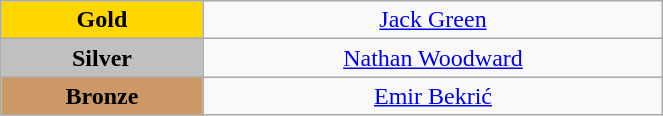<table class="wikitable" style="text-align:center; " width="35%">
<tr>
<td bgcolor="gold"><strong>Gold</strong></td>
<td><a href='#'>Jack Green</a><br>  <small><em></em></small></td>
</tr>
<tr>
<td bgcolor="silver"><strong>Silver</strong></td>
<td><a href='#'>Nathan Woodward</a><br>  <small><em></em></small></td>
</tr>
<tr>
<td bgcolor="CC9966"><strong>Bronze</strong></td>
<td><a href='#'>Emir Bekrić</a><br>  <small><em></em></small></td>
</tr>
</table>
